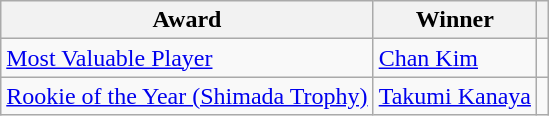<table class="wikitable">
<tr>
<th>Award</th>
<th>Winner</th>
<th></th>
</tr>
<tr>
<td><a href='#'>Most Valuable Player</a></td>
<td> <a href='#'>Chan Kim</a></td>
<td></td>
</tr>
<tr>
<td><a href='#'>Rookie of the Year (Shimada Trophy)</a></td>
<td> <a href='#'>Takumi Kanaya</a></td>
<td></td>
</tr>
</table>
